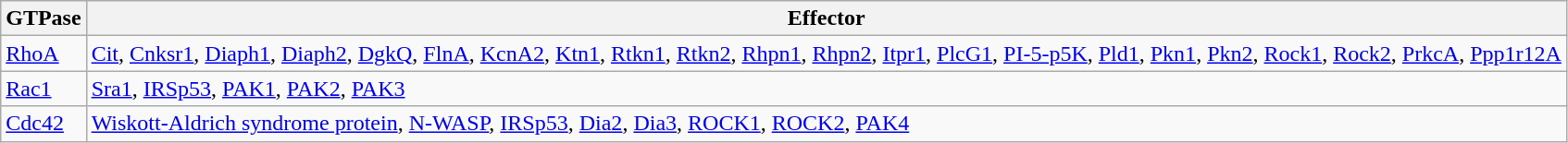<table class="wikitable">
<tr>
<th>GTPase</th>
<th>Effector</th>
</tr>
<tr>
<td><a href='#'>RhoA</a></td>
<td><a href='#'>Cit</a>, <a href='#'>Cnksr1</a>, <a href='#'>Diaph1</a>, <a href='#'>Diaph2</a>, <a href='#'>DgkQ</a>, <a href='#'>FlnA</a>, <a href='#'>KcnA2</a>, <a href='#'>Ktn1</a>, <a href='#'>Rtkn1</a>, <a href='#'>Rtkn2</a>, <a href='#'>Rhpn1</a>, <a href='#'>Rhpn2</a>, <a href='#'>Itpr1</a>, <a href='#'>PlcG1</a>, <a href='#'>PI-5-p5K</a>, <a href='#'>Pld1</a>, <a href='#'>Pkn1</a>, <a href='#'>Pkn2</a>, <a href='#'>Rock1</a>, <a href='#'>Rock2</a>, <a href='#'>PrkcA</a>, <a href='#'>Ppp1r12A</a></td>
</tr>
<tr>
<td><a href='#'>Rac1</a></td>
<td><a href='#'>Sra1</a>, <a href='#'>IRSp53</a>, <a href='#'>PAK1</a>, <a href='#'>PAK2</a>, <a href='#'>PAK3</a></td>
</tr>
<tr>
<td><a href='#'>Cdc42</a></td>
<td><a href='#'>Wiskott-Aldrich syndrome protein</a>, <a href='#'>N-WASP</a>, <a href='#'>IRSp53</a>, <a href='#'>Dia2</a>, <a href='#'>Dia3</a>, <a href='#'>ROCK1</a>, <a href='#'>ROCK2</a>, <a href='#'>PAK4</a></td>
</tr>
</table>
